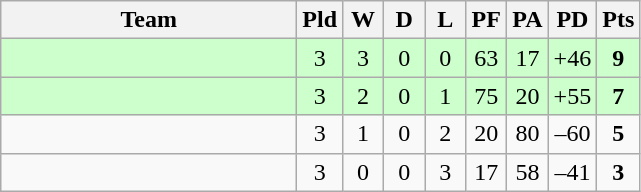<table class="wikitable" style="text-align:center;">
<tr>
<th width=190>Team</th>
<th width=20 abbr="Played">Pld</th>
<th width=20 abbr="Won">W</th>
<th width=20 abbr="Drawn">D</th>
<th width=20 abbr="Lost">L</th>
<th width=20 abbr="Points for">PF</th>
<th width=20 abbr="Points against">PA</th>
<th width=25 abbr="Points difference">PD</th>
<th width=20 abbr="Points">Pts</th>
</tr>
<tr style="background:#ccffcc">
<td align=left></td>
<td>3</td>
<td>3</td>
<td>0</td>
<td>0</td>
<td>63</td>
<td>17</td>
<td>+46</td>
<td><strong>9</strong></td>
</tr>
<tr style="background:#ccffcc">
<td align=left></td>
<td>3</td>
<td>2</td>
<td>0</td>
<td>1</td>
<td>75</td>
<td>20</td>
<td>+55</td>
<td><strong>7</strong></td>
</tr>
<tr>
<td align=left></td>
<td>3</td>
<td>1</td>
<td>0</td>
<td>2</td>
<td>20</td>
<td>80</td>
<td>–60</td>
<td><strong>5</strong></td>
</tr>
<tr>
<td align=left></td>
<td>3</td>
<td>0</td>
<td>0</td>
<td>3</td>
<td>17</td>
<td>58</td>
<td>–41</td>
<td><strong>3</strong></td>
</tr>
</table>
